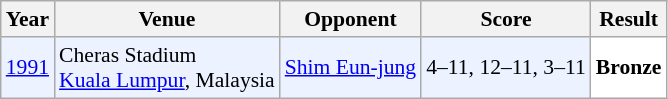<table class="sortable wikitable" style="font-size: 90%;">
<tr>
<th>Year</th>
<th>Venue</th>
<th>Opponent</th>
<th>Score</th>
<th>Result</th>
</tr>
<tr style="background:#ECF2FF">
<td align="center"><a href='#'>1991</a></td>
<td align="left">Cheras Stadium <br><a href='#'>Kuala Lumpur</a>, Malaysia</td>
<td align="left"> <a href='#'>Shim Eun-jung</a></td>
<td align="left">4–11, 12–11, 3–11</td>
<td style="text-align:left; background:white"> <strong>Bronze</strong></td>
</tr>
</table>
